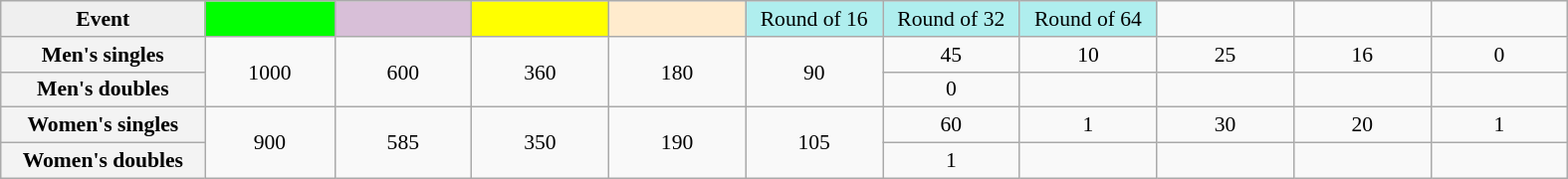<table class=wikitable style=font-size:90%;text-align:center>
<tr>
<td style="width:130px; background:#efefef;"><strong>Event</strong></td>
<td style="width:80px; background:lime;"></td>
<td style="width:85px; background:thistle;"></td>
<td style="width:85px; background:#ff0;"></td>
<td style="width:85px; background:#ffebcd;"></td>
<td style="width:85px; background:#afeeee;">Round of 16</td>
<td style="width:85px; background:#afeeee;">Round of 32</td>
<td style="width:85px; background:#afeeee;">Round of 64</td>
<td width=85></td>
<td width=85></td>
<td width=85></td>
</tr>
<tr>
<th style="background:#f3f3f3;">Men's singles</th>
<td rowspan=2>1000</td>
<td rowspan=2>600</td>
<td rowspan=2>360</td>
<td rowspan=2>180</td>
<td rowspan=2>90</td>
<td>45</td>
<td>10</td>
<td>25</td>
<td>16</td>
<td>0</td>
</tr>
<tr>
<th style="background:#f3f3f3;">Men's doubles</th>
<td>0</td>
<td></td>
<td></td>
<td></td>
<td></td>
</tr>
<tr>
<th style="background:#f3f3f3;">Women's singles</th>
<td rowspan=2>900</td>
<td rowspan=2>585</td>
<td rowspan=2>350</td>
<td rowspan=2>190</td>
<td rowspan=2>105</td>
<td>60</td>
<td>1</td>
<td>30</td>
<td>20</td>
<td>1</td>
</tr>
<tr>
<th style="background:#f3f3f3;">Women's doubles</th>
<td>1</td>
<td></td>
<td></td>
<td></td>
<td></td>
</tr>
</table>
